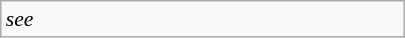<table class="wikitable floatright" style="font-size: 0.9em; width: 270px;">
<tr>
<td><em>see </em></td>
</tr>
</table>
